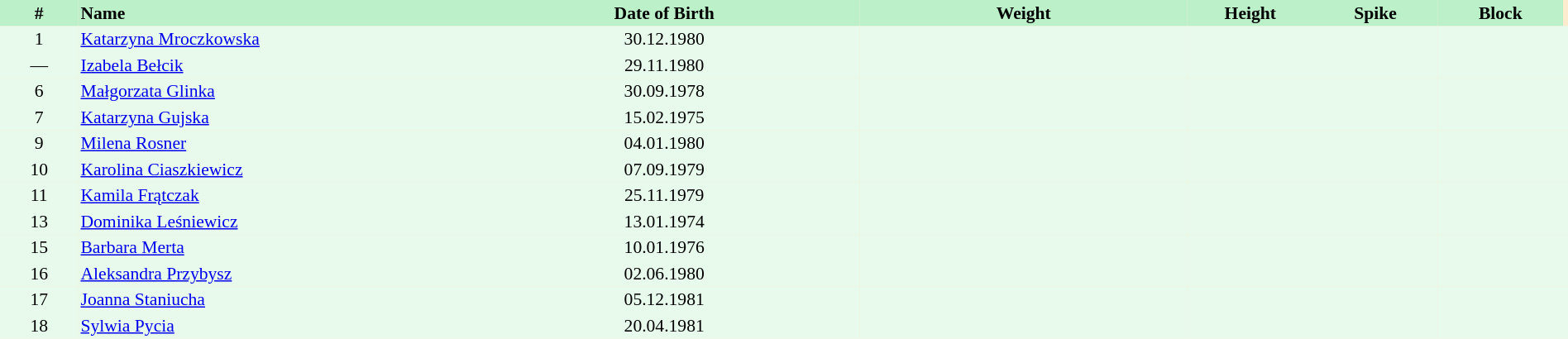<table border=0 cellpadding=2 cellspacing=0  |- bgcolor=#FFECCE style="text-align:center; font-size:90%;" width=100%>
<tr bgcolor=#BBF0C9>
<th width=5%>#</th>
<th width=25% align=left>Name</th>
<th width=25%>Date of Birth</th>
<th width=21%>Weight</th>
<th width=8%>Height</th>
<th width=8%>Spike</th>
<th width=8%>Block</th>
</tr>
<tr bgcolor=#E7FAEC>
<td>1</td>
<td align=left><a href='#'>Katarzyna Mroczkowska</a></td>
<td>30.12.1980</td>
<td></td>
<td></td>
<td></td>
<td></td>
<td></td>
</tr>
<tr bgcolor=#E7FAEC>
<td>—</td>
<td align=left><a href='#'>Izabela Bełcik</a></td>
<td>29.11.1980</td>
<td></td>
<td></td>
<td></td>
<td></td>
<td></td>
</tr>
<tr bgcolor=#E7FAEC>
<td>6</td>
<td align=left><a href='#'>Małgorzata Glinka</a></td>
<td>30.09.1978</td>
<td></td>
<td></td>
<td></td>
<td></td>
<td></td>
</tr>
<tr bgcolor=#E7FAEC>
<td>7</td>
<td align=left><a href='#'>Katarzyna Gujska</a></td>
<td>15.02.1975</td>
<td></td>
<td></td>
<td></td>
<td></td>
<td></td>
</tr>
<tr bgcolor=#E7FAEC>
<td>9</td>
<td align=left><a href='#'>Milena Rosner</a></td>
<td>04.01.1980</td>
<td></td>
<td></td>
<td></td>
<td></td>
<td></td>
</tr>
<tr bgcolor=#E7FAEC>
<td>10</td>
<td align=left><a href='#'>Karolina Ciaszkiewicz</a></td>
<td>07.09.1979</td>
<td></td>
<td></td>
<td></td>
<td></td>
<td></td>
</tr>
<tr bgcolor=#E7FAEC>
<td>11</td>
<td align=left><a href='#'>Kamila Frątczak</a></td>
<td>25.11.1979</td>
<td></td>
<td></td>
<td></td>
<td></td>
<td></td>
</tr>
<tr bgcolor=#E7FAEC>
<td>13</td>
<td align=left><a href='#'>Dominika Leśniewicz</a></td>
<td>13.01.1974</td>
<td></td>
<td></td>
<td></td>
<td></td>
<td></td>
</tr>
<tr bgcolor=#E7FAEC>
<td>15</td>
<td align=left><a href='#'>Barbara Merta</a></td>
<td>10.01.1976</td>
<td></td>
<td></td>
<td></td>
<td></td>
<td></td>
</tr>
<tr bgcolor=#E7FAEC>
<td>16</td>
<td align=left><a href='#'>Aleksandra Przybysz</a></td>
<td>02.06.1980</td>
<td></td>
<td></td>
<td></td>
<td></td>
<td></td>
</tr>
<tr bgcolor=#E7FAEC>
<td>17</td>
<td align=left><a href='#'>Joanna Staniucha</a></td>
<td>05.12.1981</td>
<td></td>
<td></td>
<td></td>
<td></td>
<td></td>
</tr>
<tr bgcolor=#E7FAEC>
<td>18</td>
<td align=left><a href='#'>Sylwia Pycia</a></td>
<td>20.04.1981</td>
<td></td>
<td></td>
<td></td>
<td></td>
<td></td>
</tr>
</table>
